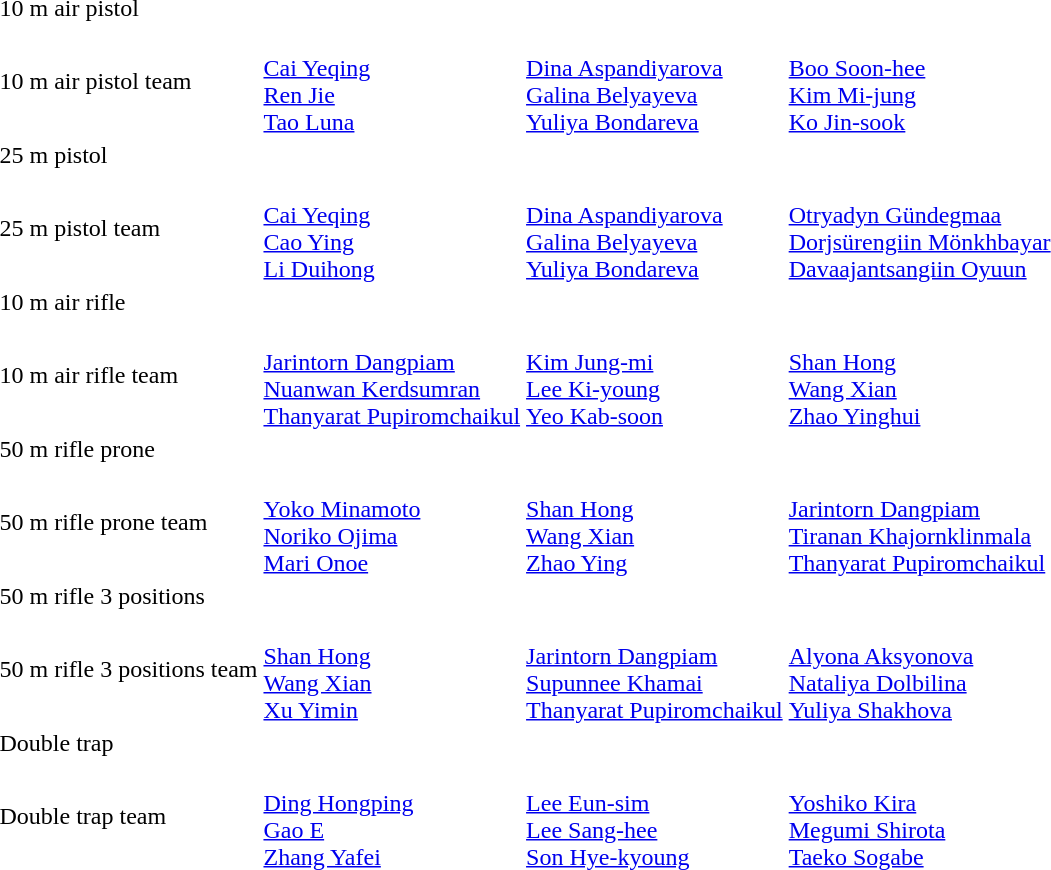<table>
<tr>
<td>10 m air pistol</td>
<td></td>
<td></td>
<td></td>
</tr>
<tr>
<td>10 m air pistol team</td>
<td><br><a href='#'>Cai Yeqing</a><br><a href='#'>Ren Jie</a><br><a href='#'>Tao Luna</a></td>
<td><br><a href='#'>Dina Aspandiyarova</a><br><a href='#'>Galina Belyayeva</a><br><a href='#'>Yuliya Bondareva</a></td>
<td><br><a href='#'>Boo Soon-hee</a><br><a href='#'>Kim Mi-jung</a><br><a href='#'>Ko Jin-sook</a></td>
</tr>
<tr>
<td>25 m pistol</td>
<td></td>
<td></td>
<td></td>
</tr>
<tr>
<td>25 m pistol team</td>
<td><br><a href='#'>Cai Yeqing</a><br><a href='#'>Cao Ying</a><br><a href='#'>Li Duihong</a></td>
<td><br><a href='#'>Dina Aspandiyarova</a><br><a href='#'>Galina Belyayeva</a><br><a href='#'>Yuliya Bondareva</a></td>
<td><br><a href='#'>Otryadyn Gündegmaa</a><br><a href='#'>Dorjsürengiin Mönkhbayar</a><br><a href='#'>Davaajantsangiin Oyuun</a></td>
</tr>
<tr>
<td>10 m air rifle</td>
<td></td>
<td></td>
<td></td>
</tr>
<tr>
<td>10 m air rifle team</td>
<td><br><a href='#'>Jarintorn Dangpiam</a><br><a href='#'>Nuanwan Kerdsumran</a><br><a href='#'>Thanyarat Pupiromchaikul</a></td>
<td><br><a href='#'>Kim Jung-mi</a><br><a href='#'>Lee Ki-young</a><br><a href='#'>Yeo Kab-soon</a></td>
<td><br><a href='#'>Shan Hong</a><br><a href='#'>Wang Xian</a><br><a href='#'>Zhao Yinghui</a></td>
</tr>
<tr>
<td>50 m rifle prone</td>
<td></td>
<td></td>
<td></td>
</tr>
<tr>
<td>50 m rifle prone team</td>
<td><br><a href='#'>Yoko Minamoto</a><br><a href='#'>Noriko Ojima</a><br><a href='#'>Mari Onoe</a></td>
<td><br><a href='#'>Shan Hong</a><br><a href='#'>Wang Xian</a><br><a href='#'>Zhao Ying</a></td>
<td><br><a href='#'>Jarintorn Dangpiam</a><br><a href='#'>Tiranan Khajornklinmala</a><br><a href='#'>Thanyarat Pupiromchaikul</a></td>
</tr>
<tr>
<td>50 m rifle 3 positions</td>
<td></td>
<td></td>
<td></td>
</tr>
<tr>
<td>50 m rifle 3 positions team</td>
<td><br><a href='#'>Shan Hong</a><br><a href='#'>Wang Xian</a><br><a href='#'>Xu Yimin</a></td>
<td><br><a href='#'>Jarintorn Dangpiam</a><br><a href='#'>Supunnee Khamai</a><br><a href='#'>Thanyarat Pupiromchaikul</a></td>
<td><br><a href='#'>Alyona Aksyonova</a><br><a href='#'>Nataliya Dolbilina</a><br><a href='#'>Yuliya Shakhova</a></td>
</tr>
<tr>
<td>Double trap</td>
<td></td>
<td></td>
<td></td>
</tr>
<tr>
<td>Double trap team</td>
<td><br><a href='#'>Ding Hongping</a><br><a href='#'>Gao E</a><br><a href='#'>Zhang Yafei</a></td>
<td><br><a href='#'>Lee Eun-sim</a><br><a href='#'>Lee Sang-hee</a><br><a href='#'>Son Hye-kyoung</a></td>
<td><br><a href='#'>Yoshiko Kira</a><br><a href='#'>Megumi Shirota</a><br><a href='#'>Taeko Sogabe</a></td>
</tr>
</table>
